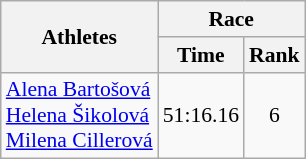<table class="wikitable" border="1" style="font-size:90%">
<tr>
<th rowspan=2>Athletes</th>
<th colspan=2>Race</th>
</tr>
<tr>
<th>Time</th>
<th>Rank</th>
</tr>
<tr>
<td><a href='#'>Alena Bartošová</a><br><a href='#'>Helena Šikolová</a><br><a href='#'>Milena Cillerová</a></td>
<td align=center>51:16.16</td>
<td align=center>6</td>
</tr>
</table>
